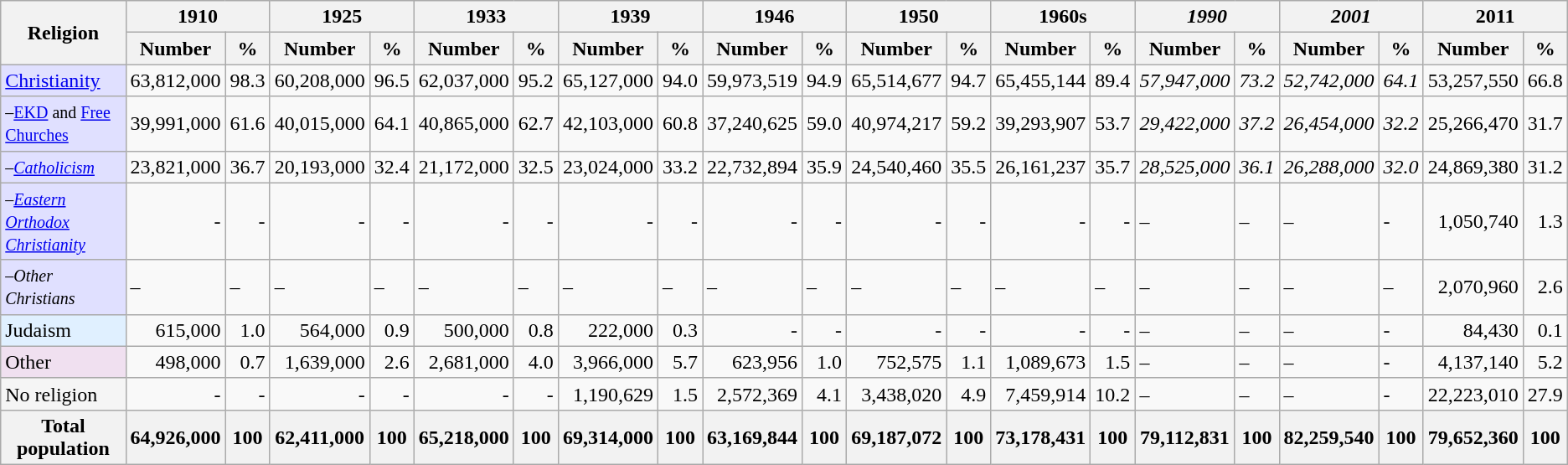<table class="wikitable">
<tr>
<th rowspan="2">Religion</th>
<th colspan="2">1910</th>
<th colspan="2">1925</th>
<th colspan="2">1933</th>
<th colspan="2">1939</th>
<th colspan="2">1946</th>
<th colspan="2">1950</th>
<th colspan="2">1960s</th>
<th colspan="2"><em>1990</em></th>
<th colspan="2"><em>2001</em></th>
<th colspan="2">2011</th>
</tr>
<tr>
<th>Number</th>
<th>%</th>
<th>Number</th>
<th>%</th>
<th>Number</th>
<th>%</th>
<th>Number</th>
<th>%</th>
<th>Number</th>
<th>%</th>
<th>Number</th>
<th>%</th>
<th>Number</th>
<th>%</th>
<th>Number</th>
<th>%</th>
<th>Number</th>
<th>%</th>
<th>Number</th>
<th>%</th>
</tr>
<tr>
<td style="background:#E0E0FF;"><a href='#'>Christianity</a></td>
<td align=right>63,812,000</td>
<td align=right>98.3</td>
<td align=right>60,208,000</td>
<td align=right>96.5</td>
<td align=right>62,037,000</td>
<td align=right>95.2</td>
<td align=right>65,127,000</td>
<td align=right>94.0</td>
<td align=right>59,973,519</td>
<td align=right>94.9</td>
<td align=right>65,514,677</td>
<td align=right>94.7</td>
<td align=right>65,455,144</td>
<td align=right>89.4</td>
<td><em>57,947,000</em></td>
<td><em>73.2</em></td>
<td><em>52,742,000</em></td>
<td><em>64.1</em></td>
<td align="right">53,257,550</td>
<td align="right">66.8</td>
</tr>
<tr>
<td style="background:#E0E0FF;"><small>–<a href='#'>EKD</a> and <a href='#'>Free Churches</a></small></td>
<td align=right>39,991,000</td>
<td align=right>61.6</td>
<td align=right>40,015,000</td>
<td align=right>64.1</td>
<td align=right>40,865,000</td>
<td align=right>62.7</td>
<td align=right>42,103,000</td>
<td align=right>60.8</td>
<td align=right>37,240,625</td>
<td align=right>59.0</td>
<td align=right>40,974,217</td>
<td align=right>59.2</td>
<td align=right>39,293,907</td>
<td align=right>53.7</td>
<td><em>29,422,000</em></td>
<td><em>37.2</em></td>
<td><em>26,454,000</em></td>
<td><em>32.2</em></td>
<td align="right">25,266,470</td>
<td align=right>31.7</td>
</tr>
<tr>
<td style="background:#E0E0FF;"><small>–<em><a href='#'>Catholicism</a></em></small></td>
<td align=right>23,821,000</td>
<td align=right>36.7</td>
<td align=right>20,193,000</td>
<td align=right>32.4</td>
<td align=right>21,172,000</td>
<td align=right>32.5</td>
<td align=right>23,024,000</td>
<td align=right>33.2</td>
<td align=right>22,732,894</td>
<td align=right>35.9</td>
<td align=right>24,540,460</td>
<td align=right>35.5</td>
<td align=right>26,161,237</td>
<td align=right>35.7</td>
<td><em>28,525,000</em></td>
<td><em>36.1</em></td>
<td><em>26,288,000</em></td>
<td><em>32.0</em></td>
<td align="right">24,869,380</td>
<td align=right>31.2</td>
</tr>
<tr>
<td style="background:#E0E0FF;"><small>–<em><a href='#'>Eastern Orthodox Christianity</a></em></small></td>
<td align=right>-</td>
<td align=right>-</td>
<td align=right>-</td>
<td align=right>-</td>
<td align=right>-</td>
<td align=right>-</td>
<td align=right>-</td>
<td align=right>-</td>
<td align=right>-</td>
<td align=right>-</td>
<td align=right>-</td>
<td align=right>-</td>
<td align=right>-</td>
<td align=right>-</td>
<td>–</td>
<td>–</td>
<td>–</td>
<td>-</td>
<td align="right">1,050,740</td>
<td align=right>1.3</td>
</tr>
<tr>
<td style="background:#E0E0FF;"><small>–<em>Other Christians</em></small></td>
<td>–</td>
<td>–</td>
<td>–</td>
<td>–</td>
<td>–</td>
<td>–</td>
<td>–</td>
<td>–</td>
<td>–</td>
<td>–</td>
<td>–</td>
<td>–</td>
<td>–</td>
<td>–</td>
<td>–</td>
<td>–</td>
<td>–</td>
<td>–</td>
<td align="right">2,070,960</td>
<td align="right">2.6</td>
</tr>
<tr>
<td style="background:#E0F0FF;">Judaism</td>
<td align=right>615,000</td>
<td align=right>1.0</td>
<td align=right>564,000</td>
<td align=right>0.9</td>
<td align=right>500,000</td>
<td align=right>0.8</td>
<td align=right>222,000</td>
<td align=right>0.3</td>
<td align=right>-</td>
<td align=right>-</td>
<td align=right>-</td>
<td align=right>-</td>
<td align=right>-</td>
<td align=right>-</td>
<td>–</td>
<td>–</td>
<td>–</td>
<td>-</td>
<td align="right">84,430</td>
<td align=right>0.1</td>
</tr>
<tr>
<td style="background:#F0E0F0;">Other</td>
<td align=right>498,000</td>
<td align=right>0.7</td>
<td align=right>1,639,000</td>
<td align=right>2.6</td>
<td align=right>2,681,000</td>
<td align=right>4.0</td>
<td align=right>3,966,000</td>
<td align=right>5.7</td>
<td align=right>623,956</td>
<td align=right>1.0</td>
<td align=right>752,575</td>
<td align=right>1.1</td>
<td align=right>1,089,673</td>
<td align=right>1.5</td>
<td>–</td>
<td>–</td>
<td>–</td>
<td>-</td>
<td align="right">4,137,140</td>
<td align="right">5.2</td>
</tr>
<tr>
<td style="background:#F5F5F5;">No religion</td>
<td align=right>-</td>
<td align=right>-</td>
<td align=right>-</td>
<td align=right>-</td>
<td align=right>-</td>
<td align=right>-</td>
<td align=right>1,190,629</td>
<td align=right>1.5</td>
<td align=right>2,572,369</td>
<td align=right>4.1</td>
<td align=right>3,438,020</td>
<td align=right>4.9</td>
<td align=right>7,459,914</td>
<td align=right>10.2</td>
<td>–</td>
<td>–</td>
<td>–</td>
<td>-</td>
<td align="right">22,223,010</td>
<td align="right">27.9</td>
</tr>
<tr>
<th>Total population</th>
<th align=right>64,926,000</th>
<th align=right>100</th>
<th align="right">62,411,000</th>
<th align=right>100</th>
<th align="right">65,218,000</th>
<th align=right>100</th>
<th align="right">69,314,000</th>
<th align=right>100</th>
<th align="right">63,169,844</th>
<th align=right>100</th>
<th align="right">69,187,072</th>
<th align=right>100</th>
<th align="right">73,178,431</th>
<th align=right>100</th>
<th>79,112,831</th>
<th>100</th>
<th>82,259,540</th>
<th>100</th>
<th align="right">79,652,360</th>
<th align="right">100</th>
</tr>
</table>
